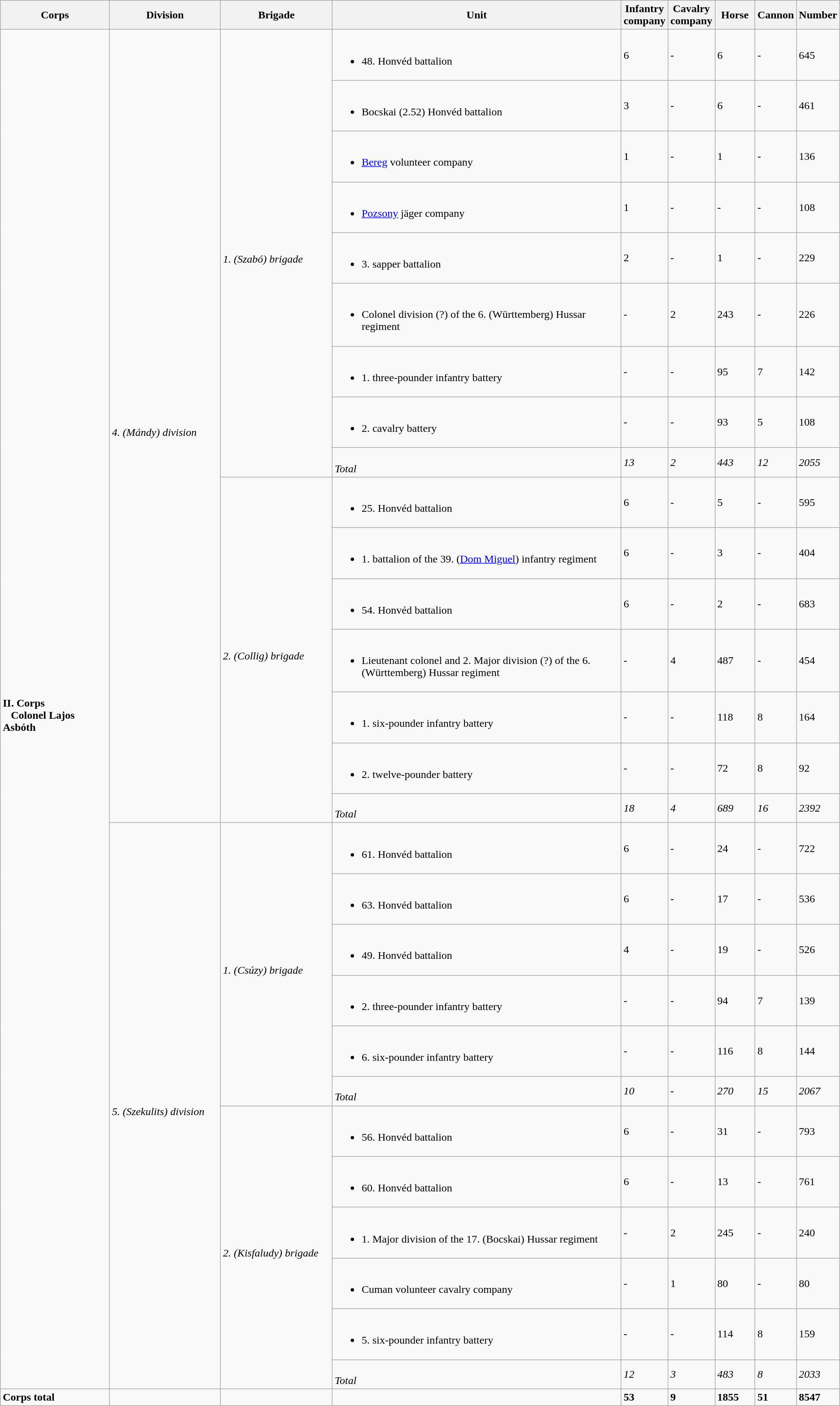<table class="wikitable">
<tr>
<th width=15%>Corps</th>
<th width=15%>Division</th>
<th width=15%>Brigade</th>
<th width=40%>Unit</th>
<th width=5%>Infantry company</th>
<th width=5%>Cavalry company</th>
<th width=5%>Horse</th>
<th width=5%>Cannon</th>
<th width=5%>Number</th>
</tr>
<tr>
<td rowspan="28"><br><strong>II. Corps</strong>
<br>  
<strong>Colonel Lajos Asbóth</strong></td>
<td rowspan="16"><br><em>4. (Mándy) division</em></td>
<td rowspan="9"><br><em>1. (Szabó) brigade</em></td>
<td><br><ul><li>48. Honvéd battalion</li></ul></td>
<td>6</td>
<td>-</td>
<td>6</td>
<td>-</td>
<td>645</td>
</tr>
<tr>
<td><br><ul><li>Bocskai (2.52) Honvéd battalion</li></ul></td>
<td>3</td>
<td>-</td>
<td>6</td>
<td>-</td>
<td>461</td>
</tr>
<tr>
<td><br><ul><li><a href='#'>Bereg</a> volunteer company</li></ul></td>
<td>1</td>
<td>-</td>
<td>1</td>
<td>-</td>
<td>136</td>
</tr>
<tr>
<td><br><ul><li><a href='#'>Pozsony</a> jäger company</li></ul></td>
<td>1</td>
<td>-</td>
<td>-</td>
<td>-</td>
<td>108</td>
</tr>
<tr>
<td><br><ul><li>3. sapper battalion</li></ul></td>
<td>2</td>
<td>-</td>
<td>1</td>
<td>-</td>
<td>229</td>
</tr>
<tr>
<td><br><ul><li>Colonel division (?) of the 6. (Württemberg) Hussar regiment</li></ul></td>
<td>-</td>
<td>2</td>
<td>243</td>
<td>-</td>
<td>226</td>
</tr>
<tr>
<td><br><ul><li>1. three-pounder infantry battery</li></ul></td>
<td>-</td>
<td>-</td>
<td>95</td>
<td>7</td>
<td>142</td>
</tr>
<tr>
<td><br><ul><li>2. cavalry battery</li></ul></td>
<td>-</td>
<td>-</td>
<td>93</td>
<td>5</td>
<td>108</td>
</tr>
<tr>
<td><br><em>Total</em></td>
<td><em>13</em></td>
<td><em>2</em></td>
<td><em>443</em></td>
<td><em>12</em></td>
<td><em>2055</em></td>
</tr>
<tr>
<td rowspan="7"><br><em>2. (Collig) brigade</em></td>
<td><br><ul><li>25. Honvéd battalion</li></ul></td>
<td>6</td>
<td>-</td>
<td>5</td>
<td>-</td>
<td>595</td>
</tr>
<tr>
<td><br><ul><li>1. battalion of the 39. (<a href='#'>Dom Miguel</a>) infantry regiment</li></ul></td>
<td>6</td>
<td>-</td>
<td>3</td>
<td>-</td>
<td>404</td>
</tr>
<tr>
<td><br><ul><li>54. Honvéd battalion</li></ul></td>
<td>6</td>
<td>-</td>
<td>2</td>
<td>-</td>
<td>683</td>
</tr>
<tr>
<td><br><ul><li>Lieutenant colonel and 2. Major division (?) of the 6. (Württemberg) Hussar regiment</li></ul></td>
<td>-</td>
<td>4</td>
<td>487</td>
<td>-</td>
<td>454</td>
</tr>
<tr>
<td><br><ul><li>1. six-pounder infantry battery</li></ul></td>
<td>-</td>
<td>-</td>
<td>118</td>
<td>8</td>
<td>164</td>
</tr>
<tr>
<td><br><ul><li>2. twelve-pounder battery</li></ul></td>
<td>-</td>
<td>-</td>
<td>72</td>
<td>8</td>
<td>92</td>
</tr>
<tr>
<td><br><em>Total</em></td>
<td><em>18</em></td>
<td><em>4</em></td>
<td><em>689</em></td>
<td><em>16</em></td>
<td><em>2392</em></td>
</tr>
<tr>
<td rowspan="12"><br><em>5. (Szekulits) division</em></td>
<td rowspan="6"><br><em>1. (Csúzy) brigade</em></td>
<td><br><ul><li>61. Honvéd battalion</li></ul></td>
<td>6</td>
<td>-</td>
<td>24</td>
<td>-</td>
<td>722</td>
</tr>
<tr>
<td><br><ul><li>63. Honvéd battalion</li></ul></td>
<td>6</td>
<td>-</td>
<td>17</td>
<td>-</td>
<td>536</td>
</tr>
<tr>
<td><br><ul><li>49. Honvéd battalion</li></ul></td>
<td>4</td>
<td>-</td>
<td>19</td>
<td>-</td>
<td>526</td>
</tr>
<tr>
<td><br><ul><li>2. three-pounder infantry battery</li></ul></td>
<td>-</td>
<td>-</td>
<td>94</td>
<td>7</td>
<td>139</td>
</tr>
<tr>
<td><br><ul><li>6. six-pounder infantry battery</li></ul></td>
<td>-</td>
<td>-</td>
<td>116</td>
<td>8</td>
<td>144</td>
</tr>
<tr>
<td><br><em>Total</em></td>
<td><em>10</em></td>
<td>-</td>
<td><em>270</em></td>
<td><em>15</em></td>
<td><em>2067</em></td>
</tr>
<tr>
<td rowspan="6"><br><em>2. (Kisfaludy) brigade</em></td>
<td><br><ul><li>56. Honvéd battalion</li></ul></td>
<td>6</td>
<td>-</td>
<td>31</td>
<td>-</td>
<td>793</td>
</tr>
<tr>
<td><br><ul><li>60. Honvéd battalion</li></ul></td>
<td>6</td>
<td>-</td>
<td>13</td>
<td>-</td>
<td>761</td>
</tr>
<tr>
<td><br><ul><li>1. Major division of the 17. (Bocskai) Hussar regiment</li></ul></td>
<td>-</td>
<td>2</td>
<td>245</td>
<td>-</td>
<td>240</td>
</tr>
<tr>
<td><br><ul><li>Cuman volunteer cavalry company</li></ul></td>
<td>-</td>
<td>1</td>
<td>80</td>
<td>-</td>
<td>80</td>
</tr>
<tr>
<td><br><ul><li>5. six-pounder infantry battery</li></ul></td>
<td>-</td>
<td>-</td>
<td>114</td>
<td>8</td>
<td>159</td>
</tr>
<tr>
<td><br><em>Total</em></td>
<td><em>12</em></td>
<td><em>3</em></td>
<td><em>483</em></td>
<td><em>8</em></td>
<td><em>2033</em></td>
</tr>
<tr>
<td><strong>Corps total</strong></td>
<td></td>
<td></td>
<td></td>
<td><strong>53</strong></td>
<td><strong>9</strong></td>
<td><strong>1855</strong></td>
<td><strong>51</strong></td>
<td><strong>8547</strong><br></td>
</tr>
</table>
